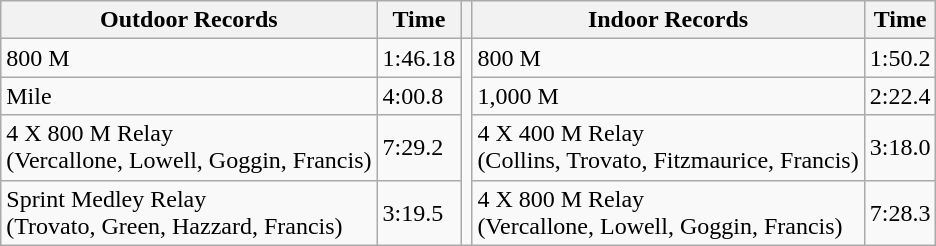<table class="wikitable">
<tr>
<th>Outdoor Records</th>
<th>Time</th>
<th></th>
<th>Indoor Records</th>
<th>Time</th>
</tr>
<tr>
<td>800 M</td>
<td>1:46.18</td>
<td rowspan="4"></td>
<td>800 M</td>
<td>1:50.2</td>
</tr>
<tr>
<td>Mile</td>
<td>4:00.8</td>
<td>1,000 M</td>
<td>2:22.4</td>
</tr>
<tr>
<td>4 X 800 M Relay<br>(Vercallone, Lowell, Goggin, Francis)</td>
<td>7:29.2</td>
<td>4 X 400 M Relay<br>(Collins, Trovato, Fitzmaurice, Francis)</td>
<td>3:18.0</td>
</tr>
<tr>
<td>Sprint Medley Relay<br>(Trovato, Green, Hazzard, Francis)</td>
<td>3:19.5</td>
<td>4 X 800 M Relay<br>(Vercallone, Lowell, Goggin, Francis)</td>
<td>7:28.3</td>
</tr>
</table>
